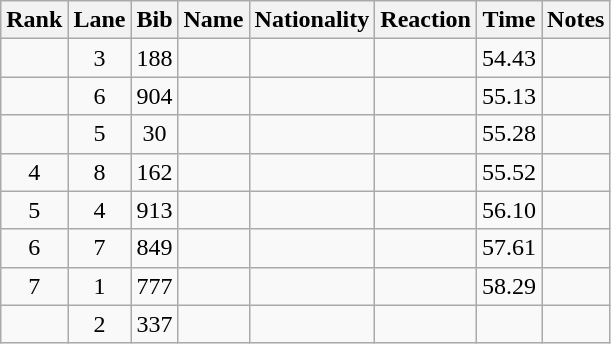<table class="wikitable sortable" style="text-align:center">
<tr>
<th>Rank</th>
<th>Lane</th>
<th>Bib</th>
<th>Name</th>
<th>Nationality</th>
<th>Reaction</th>
<th>Time</th>
<th>Notes</th>
</tr>
<tr>
<td></td>
<td>3</td>
<td>188</td>
<td align=left></td>
<td align=left></td>
<td></td>
<td>54.43</td>
<td></td>
</tr>
<tr>
<td></td>
<td>6</td>
<td>904</td>
<td align=left></td>
<td align=left></td>
<td></td>
<td>55.13</td>
<td></td>
</tr>
<tr>
<td></td>
<td>5</td>
<td>30</td>
<td align=left></td>
<td align=left></td>
<td></td>
<td>55.28</td>
<td></td>
</tr>
<tr>
<td>4</td>
<td>8</td>
<td>162</td>
<td align=left></td>
<td align=left></td>
<td></td>
<td>55.52</td>
<td></td>
</tr>
<tr>
<td>5</td>
<td>4</td>
<td>913</td>
<td align=left></td>
<td align=left></td>
<td></td>
<td>56.10</td>
<td></td>
</tr>
<tr>
<td>6</td>
<td>7</td>
<td>849</td>
<td align=left></td>
<td align=left></td>
<td></td>
<td>57.61</td>
<td></td>
</tr>
<tr>
<td>7</td>
<td>1</td>
<td>777</td>
<td align=left></td>
<td align=left></td>
<td></td>
<td>58.29</td>
<td></td>
</tr>
<tr>
<td></td>
<td>2</td>
<td>337</td>
<td align=left></td>
<td align=left></td>
<td></td>
<td></td>
<td><strong></strong></td>
</tr>
</table>
